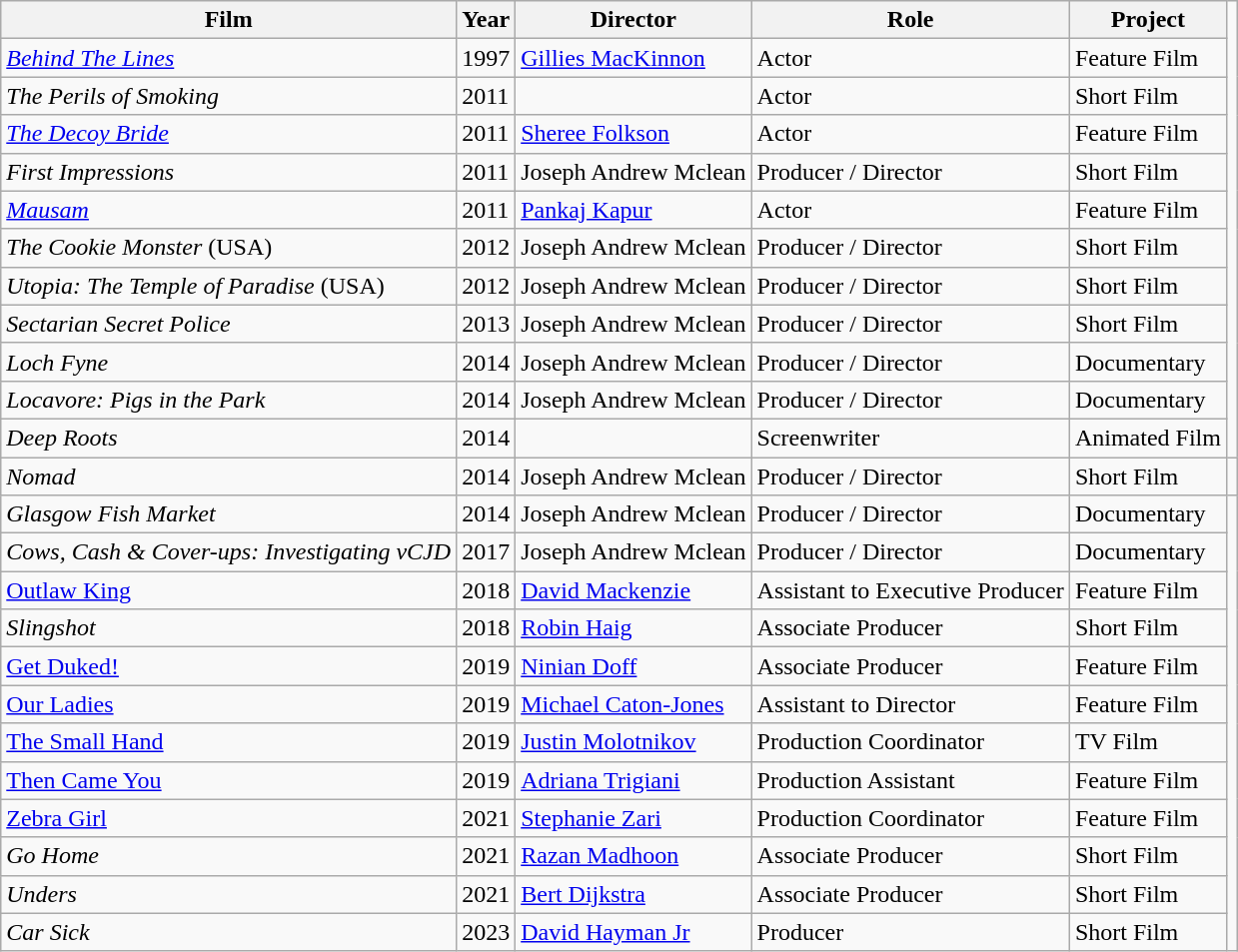<table class="wikitable">
<tr>
<th>Film</th>
<th>Year</th>
<th>Director</th>
<th>Role</th>
<th>Project</th>
</tr>
<tr>
<td><em><a href='#'>Behind The Lines</a></em></td>
<td>1997</td>
<td><a href='#'>Gillies MacKinnon</a></td>
<td>Actor</td>
<td>Feature Film</td>
</tr>
<tr>
<td><em>The Perils of Smoking</em></td>
<td>2011</td>
<td></td>
<td>Actor</td>
<td>Short Film</td>
</tr>
<tr>
<td><em><a href='#'>The Decoy Bride</a></em></td>
<td>2011</td>
<td><a href='#'>Sheree Folkson</a></td>
<td>Actor</td>
<td>Feature Film</td>
</tr>
<tr>
<td><em>First Impressions</em></td>
<td>2011</td>
<td>Joseph Andrew Mclean</td>
<td>Producer / Director</td>
<td>Short Film</td>
</tr>
<tr>
<td><em><a href='#'>Mausam</a></em></td>
<td>2011</td>
<td><a href='#'>Pankaj Kapur</a></td>
<td>Actor</td>
<td>Feature Film</td>
</tr>
<tr>
<td><em>The Cookie Monster</em> (USA)</td>
<td>2012</td>
<td>Joseph Andrew Mclean</td>
<td>Producer / Director</td>
<td>Short Film</td>
</tr>
<tr>
<td><em>Utopia: The Temple of Paradise</em> (USA)</td>
<td>2012</td>
<td>Joseph Andrew Mclean</td>
<td>Producer / Director</td>
<td>Short Film</td>
</tr>
<tr>
<td><em>Sectarian Secret Police</em></td>
<td>2013</td>
<td>Joseph Andrew Mclean</td>
<td>Producer / Director</td>
<td>Short Film</td>
</tr>
<tr>
<td><em>Loch Fyne</em></td>
<td>2014</td>
<td>Joseph Andrew Mclean</td>
<td>Producer / Director</td>
<td>Documentary</td>
</tr>
<tr>
<td><em>Locavore: Pigs in the Park</em></td>
<td>2014</td>
<td>Joseph Andrew Mclean</td>
<td>Producer / Director</td>
<td>Documentary</td>
</tr>
<tr>
<td><em>Deep Roots</em></td>
<td>2014</td>
<td></td>
<td>Screenwriter</td>
<td>Animated Film</td>
</tr>
<tr>
<td><em>Nomad</em></td>
<td>2014</td>
<td>Joseph Andrew Mclean</td>
<td>Producer / Director</td>
<td>Short Film</td>
<td></td>
</tr>
<tr>
<td><em>Glasgow Fish Market</em></td>
<td>2014</td>
<td>Joseph Andrew Mclean</td>
<td>Producer / Director</td>
<td>Documentary</td>
</tr>
<tr>
<td><em>Cows, Cash & Cover-ups: Investigating vCJD</em></td>
<td>2017</td>
<td>Joseph Andrew Mclean</td>
<td>Producer / Director</td>
<td>Documentary</td>
</tr>
<tr>
<td><a href='#'>Outlaw King</a></td>
<td>2018</td>
<td><a href='#'>David Mackenzie</a></td>
<td>Assistant to Executive Producer</td>
<td>Feature Film</td>
</tr>
<tr>
<td><em>Slingshot</em></td>
<td>2018</td>
<td><a href='#'>Robin Haig</a></td>
<td>Associate Producer</td>
<td>Short Film</td>
</tr>
<tr>
<td><a href='#'>Get Duked!</a></td>
<td>2019</td>
<td><a href='#'>Ninian Doff</a></td>
<td>Associate Producer</td>
<td>Feature Film</td>
</tr>
<tr>
<td><a href='#'>Our Ladies</a></td>
<td>2019</td>
<td><a href='#'>Michael Caton-Jones</a></td>
<td>Assistant to Director</td>
<td>Feature Film</td>
</tr>
<tr>
<td><a href='#'>The Small Hand</a></td>
<td>2019</td>
<td><a href='#'>Justin Molotnikov</a></td>
<td>Production Coordinator</td>
<td>TV Film</td>
</tr>
<tr>
<td><a href='#'>Then Came You</a></td>
<td>2019</td>
<td><a href='#'>Adriana Trigiani</a></td>
<td>Production Assistant</td>
<td>Feature Film</td>
</tr>
<tr>
<td><a href='#'>Zebra Girl</a></td>
<td>2021</td>
<td><a href='#'>Stephanie Zari</a></td>
<td>Production Coordinator</td>
<td>Feature Film</td>
</tr>
<tr>
<td><em>Go Home</em></td>
<td>2021</td>
<td><a href='#'>Razan Madhoon</a></td>
<td>Associate Producer</td>
<td>Short Film</td>
</tr>
<tr>
<td><em>Unders</em></td>
<td>2021</td>
<td><a href='#'>Bert Dijkstra</a></td>
<td>Associate Producer</td>
<td>Short Film</td>
</tr>
<tr>
<td><em>Car Sick</em></td>
<td>2023</td>
<td><a href='#'>David Hayman Jr</a></td>
<td>Producer</td>
<td>Short Film</td>
</tr>
</table>
